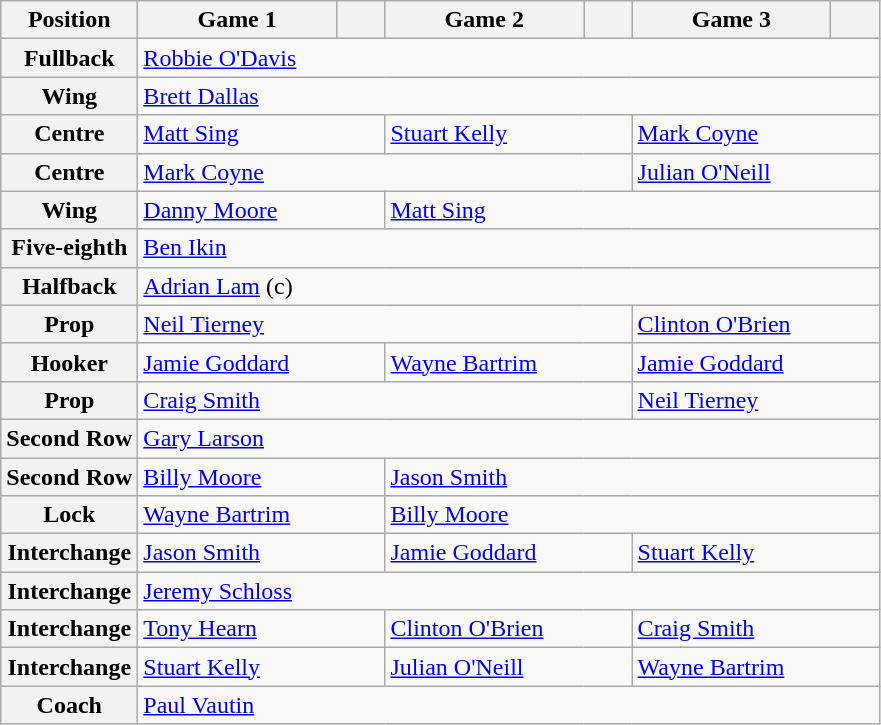<table class="wikitable">
<tr>
<th>Position</th>
<th style="width:125px;">Game 1</th>
<th style="width:25px;"></th>
<th style="width:125px;">Game 2</th>
<th style="width:25px;"></th>
<th style="width:125px;">Game 3</th>
<th style="width:25px;"></th>
</tr>
<tr>
<th>Fullback</th>
<td colspan="6"> <a href='#'>Robbie O'Davis</a></td>
</tr>
<tr>
<th>Wing</th>
<td colspan="6"> <a href='#'>Brett Dallas</a></td>
</tr>
<tr>
<th>Centre</th>
<td colspan="2"> <a href='#'>Matt Sing</a></td>
<td colspan="2"> <a href='#'>Stuart Kelly</a></td>
<td colspan="2"> <a href='#'>Mark Coyne</a></td>
</tr>
<tr>
<th>Centre</th>
<td colspan="4"> <a href='#'>Mark Coyne</a></td>
<td colspan="2"> <a href='#'>Julian O'Neill</a></td>
</tr>
<tr>
<th>Wing</th>
<td colspan="2"> <a href='#'>Danny Moore</a></td>
<td colspan="4"> <a href='#'>Matt Sing</a></td>
</tr>
<tr>
<th>Five-eighth</th>
<td colspan="6"> <a href='#'>Ben Ikin</a></td>
</tr>
<tr>
<th>Halfback</th>
<td colspan="6"> <a href='#'>Adrian Lam</a> (c)</td>
</tr>
<tr>
<th>Prop</th>
<td colspan="4"> <a href='#'>Neil Tierney</a></td>
<td colspan="2"> <a href='#'>Clinton O'Brien</a></td>
</tr>
<tr>
<th Hooker (rugby league)>Hooker</th>
<td colspan="2"> <a href='#'>Jamie Goddard</a></td>
<td colspan="2"> <a href='#'>Wayne Bartrim</a></td>
<td colspan="2"> <a href='#'>Jamie Goddard</a></td>
</tr>
<tr>
<th>Prop</th>
<td colspan="4"> <a href='#'>Craig Smith</a></td>
<td colspan="2"> <a href='#'>Neil Tierney</a></td>
</tr>
<tr>
<th>Second Row</th>
<td colspan="6"> <a href='#'>Gary Larson</a></td>
</tr>
<tr>
<th>Second Row</th>
<td colspan="2"> <a href='#'>Billy Moore</a></td>
<td colspan="4"> <a href='#'>Jason Smith</a></td>
</tr>
<tr>
<th>Lock</th>
<td colspan="2"> <a href='#'>Wayne Bartrim</a></td>
<td colspan="4"> <a href='#'>Billy Moore</a></td>
</tr>
<tr>
<th>Interchange</th>
<td colspan="2"> <a href='#'>Jason Smith</a></td>
<td colspan="2"> <a href='#'>Jamie Goddard</a></td>
<td colspan="2"> <a href='#'>Stuart Kelly</a></td>
</tr>
<tr>
<th>Interchange</th>
<td colspan="6"> <a href='#'>Jeremy Schloss</a></td>
</tr>
<tr>
<th>Interchange</th>
<td colspan="2"> <a href='#'>Tony Hearn</a></td>
<td colspan="2"> <a href='#'>Clinton O'Brien</a></td>
<td colspan="2"> <a href='#'>Craig Smith</a></td>
</tr>
<tr>
<th>Interchange</th>
<td colspan="2"> <a href='#'>Stuart Kelly</a></td>
<td colspan="2"> <a href='#'>Julian O'Neill</a></td>
<td colspan="2"> <a href='#'>Wayne Bartrim</a></td>
</tr>
<tr>
<th>Coach</th>
<td colspan="6"> <a href='#'>Paul Vautin</a></td>
</tr>
</table>
